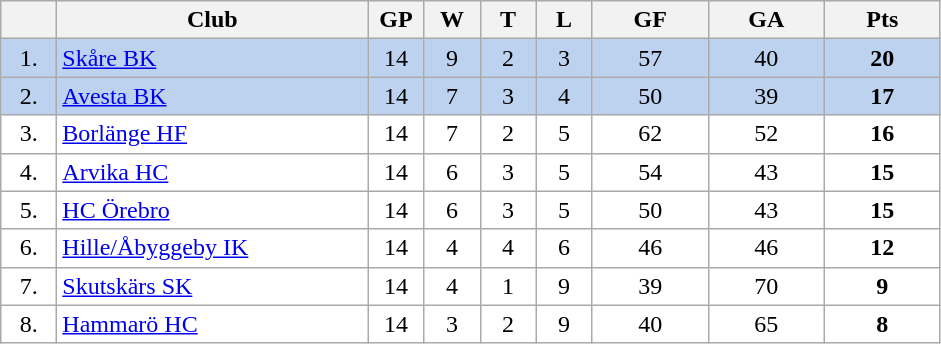<table class="wikitable">
<tr>
<th width="30"></th>
<th width="200">Club</th>
<th width="30">GP</th>
<th width="30">W</th>
<th width="30">T</th>
<th width="30">L</th>
<th width="70">GF</th>
<th width="70">GA</th>
<th width="70">Pts</th>
</tr>
<tr bgcolor="#BCD2EE" align="center">
<td>1.</td>
<td align="left"><a href='#'>Skåre BK</a></td>
<td>14</td>
<td>9</td>
<td>2</td>
<td>3</td>
<td>57</td>
<td>40</td>
<td><strong>20</strong></td>
</tr>
<tr bgcolor="#BCD2EE" align="center">
<td>2.</td>
<td align="left"><a href='#'>Avesta BK</a></td>
<td>14</td>
<td>7</td>
<td>3</td>
<td>4</td>
<td>50</td>
<td>39</td>
<td><strong>17</strong></td>
</tr>
<tr bgcolor="#FFFFFF" align="center">
<td>3.</td>
<td align="left"><a href='#'>Borlänge HF</a></td>
<td>14</td>
<td>7</td>
<td>2</td>
<td>5</td>
<td>62</td>
<td>52</td>
<td><strong>16</strong></td>
</tr>
<tr bgcolor="#FFFFFF" align="center">
<td>4.</td>
<td align="left"><a href='#'>Arvika HC</a></td>
<td>14</td>
<td>6</td>
<td>3</td>
<td>5</td>
<td>54</td>
<td>43</td>
<td><strong>15</strong></td>
</tr>
<tr bgcolor="#FFFFFF" align="center">
<td>5.</td>
<td align="left"><a href='#'>HC Örebro</a></td>
<td>14</td>
<td>6</td>
<td>3</td>
<td>5</td>
<td>50</td>
<td>43</td>
<td><strong>15</strong></td>
</tr>
<tr bgcolor="#FFFFFF" align="center">
<td>6.</td>
<td align="left"><a href='#'>Hille/Åbyggeby IK</a></td>
<td>14</td>
<td>4</td>
<td>4</td>
<td>6</td>
<td>46</td>
<td>46</td>
<td><strong>12</strong></td>
</tr>
<tr bgcolor="#FFFFFF" align="center">
<td>7.</td>
<td align="left"><a href='#'>Skutskärs SK</a></td>
<td>14</td>
<td>4</td>
<td>1</td>
<td>9</td>
<td>39</td>
<td>70</td>
<td><strong>9</strong></td>
</tr>
<tr bgcolor="#FFFFFF" align="center">
<td>8.</td>
<td align="left"><a href='#'>Hammarö HC</a></td>
<td>14</td>
<td>3</td>
<td>2</td>
<td>9</td>
<td>40</td>
<td>65</td>
<td><strong>8</strong></td>
</tr>
</table>
